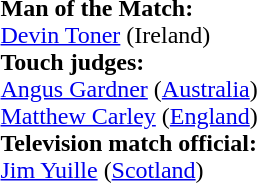<table style="width:100%">
<tr>
<td><br><strong>Man of the Match:</strong>
<br><a href='#'>Devin Toner</a> (Ireland)<br><strong>Touch judges:</strong>
<br><a href='#'>Angus Gardner</a> (<a href='#'>Australia</a>)
<br><a href='#'>Matthew Carley</a> (<a href='#'>England</a>)
<br><strong>Television match official:</strong>
<br><a href='#'>Jim Yuille</a> (<a href='#'>Scotland</a>)</td>
</tr>
</table>
